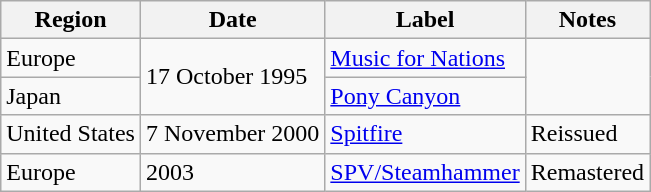<table class="wikitable">
<tr>
<th>Region</th>
<th>Date</th>
<th>Label</th>
<th>Notes</th>
</tr>
<tr>
<td>Europe</td>
<td rowspan="2">17 October 1995</td>
<td><a href='#'>Music for Nations</a></td>
</tr>
<tr>
<td>Japan</td>
<td><a href='#'>Pony Canyon</a></td>
</tr>
<tr>
<td>United States</td>
<td>7 November 2000</td>
<td><a href='#'>Spitfire</a></td>
<td>Reissued</td>
</tr>
<tr>
<td>Europe</td>
<td>2003</td>
<td><a href='#'>SPV/Steamhammer</a></td>
<td>Remastered</td>
</tr>
</table>
